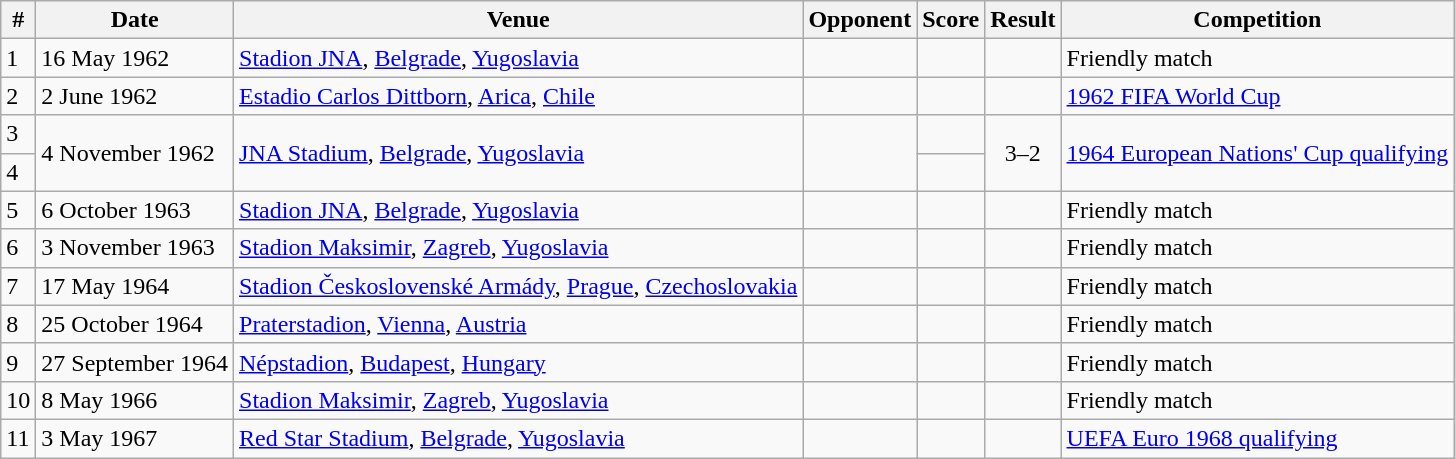<table class="wikitable">
<tr>
<th>#</th>
<th>Date</th>
<th>Venue</th>
<th>Opponent</th>
<th>Score</th>
<th>Result</th>
<th>Competition</th>
</tr>
<tr>
<td>1</td>
<td>16 May 1962</td>
<td><a href='#'>Stadion JNA</a>, <a href='#'>Belgrade</a>, <a href='#'>Yugoslavia</a></td>
<td></td>
<td></td>
<td></td>
<td>Friendly match</td>
</tr>
<tr>
<td>2</td>
<td>2 June 1962</td>
<td><a href='#'>Estadio Carlos Dittborn</a>, <a href='#'>Arica</a>, <a href='#'>Chile</a></td>
<td></td>
<td></td>
<td></td>
<td><a href='#'>1962 FIFA World Cup</a></td>
</tr>
<tr>
<td>3</td>
<td rowspan=2>4 November 1962</td>
<td rowspan=2><a href='#'>JNA Stadium</a>, <a href='#'>Belgrade</a>, <a href='#'>Yugoslavia</a></td>
<td rowspan=2></td>
<td></td>
<td rowspan=2 style="text-align:center;">3–2</td>
<td rowspan=2><a href='#'>1964 European Nations' Cup qualifying</a></td>
</tr>
<tr>
<td>4</td>
<td></td>
</tr>
<tr>
<td>5</td>
<td>6 October 1963</td>
<td><a href='#'>Stadion JNA</a>, <a href='#'>Belgrade</a>, <a href='#'>Yugoslavia</a></td>
<td></td>
<td></td>
<td></td>
<td>Friendly match</td>
</tr>
<tr>
<td>6</td>
<td>3 November 1963</td>
<td><a href='#'>Stadion Maksimir</a>, <a href='#'>Zagreb</a>, <a href='#'>Yugoslavia</a></td>
<td></td>
<td></td>
<td></td>
<td>Friendly match</td>
</tr>
<tr>
<td>7</td>
<td>17 May 1964</td>
<td><a href='#'>Stadion Československé Armády</a>, <a href='#'>Prague</a>, <a href='#'>Czechoslovakia</a></td>
<td></td>
<td></td>
<td></td>
<td>Friendly match</td>
</tr>
<tr>
<td>8</td>
<td>25 October 1964</td>
<td><a href='#'>Praterstadion</a>, <a href='#'>Vienna</a>, <a href='#'>Austria</a></td>
<td></td>
<td></td>
<td></td>
<td>Friendly match</td>
</tr>
<tr>
<td>9</td>
<td>27 September 1964</td>
<td><a href='#'>Népstadion</a>, <a href='#'>Budapest</a>, <a href='#'>Hungary</a></td>
<td></td>
<td></td>
<td></td>
<td>Friendly match</td>
</tr>
<tr>
<td>10</td>
<td>8 May 1966</td>
<td><a href='#'>Stadion Maksimir</a>, <a href='#'>Zagreb</a>, <a href='#'>Yugoslavia</a></td>
<td></td>
<td></td>
<td></td>
<td>Friendly match</td>
</tr>
<tr>
<td>11</td>
<td>3 May 1967</td>
<td><a href='#'>Red Star Stadium</a>, <a href='#'>Belgrade</a>, <a href='#'>Yugoslavia</a></td>
<td></td>
<td></td>
<td></td>
<td><a href='#'>UEFA Euro 1968 qualifying</a></td>
</tr>
</table>
